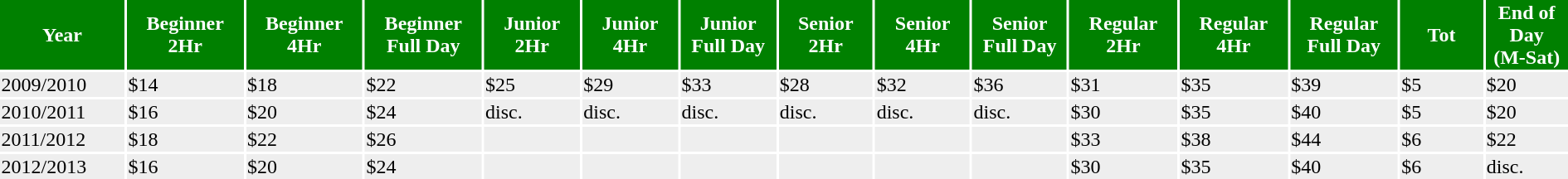<table ->
<tr>
<th style="width:03%; background:green; color:white;">Year</th>
<th style="width:03%; background:green; color:white;">Beginner<br>2Hr</th>
<th style="width:03%; background:green; color:white;">Beginner<br>4Hr</th>
<th style="width:03%; background:green; color:white;">Beginner<br>Full Day</th>
<th style="width:03%; background:green; color:white;">Junior<br>2Hr</th>
<th style="width:03%; background:green; color:white;">Junior<br>4Hr</th>
<th style="width:03%; background:green; color:white;">Junior<br>Full Day</th>
<th style="width:03%; background:green; color:white;">Senior<br>2Hr</th>
<th style="width:03%; background:green; color:white;">Senior<br>4Hr</th>
<th style="width:03%; background:green; color:white;">Senior<br>Full Day</th>
<th style="width:03%; background:green; color:white;">Regular<br>2Hr</th>
<th style="width:03%; background:green; color:white;">Regular<br>4Hr</th>
<th style="width:03%; background:green; color:white;">Regular<br>Full Day</th>
<th style="width:03%; background:green; color:white;">Tot</th>
<th style="width:03%; background:green; color:white;">End of Day<br>(M-Sat)</th>
</tr>
<tr style="background:#eee; color:black;">
<td>2009/2010</td>
<td>$14</td>
<td>$18</td>
<td>$22</td>
<td>$25</td>
<td>$29</td>
<td>$33</td>
<td>$28</td>
<td>$32</td>
<td>$36</td>
<td>$31</td>
<td>$35</td>
<td>$39</td>
<td>$5</td>
<td>$20</td>
</tr>
<tr style="background:#eee; color:black;">
<td>2010/2011</td>
<td>$16</td>
<td>$20</td>
<td>$24</td>
<td>disc.</td>
<td>disc.</td>
<td>disc.</td>
<td>disc.</td>
<td>disc.</td>
<td>disc.</td>
<td>$30</td>
<td>$35</td>
<td>$40</td>
<td>$5</td>
<td>$20</td>
</tr>
<tr style="background:#eee; color:black;">
<td>2011/2012</td>
<td>$18</td>
<td>$22</td>
<td>$26</td>
<td></td>
<td></td>
<td></td>
<td></td>
<td></td>
<td></td>
<td>$33</td>
<td>$38</td>
<td>$44</td>
<td>$6</td>
<td>$22</td>
</tr>
<tr style="background:#eee; color:black;">
<td>2012/2013</td>
<td>$16</td>
<td>$20</td>
<td>$24</td>
<td></td>
<td></td>
<td></td>
<td></td>
<td></td>
<td></td>
<td>$30</td>
<td>$35</td>
<td>$40</td>
<td>$6</td>
<td>disc.</td>
</tr>
<tr style="background:#eee; color:black;">
</tr>
<tr style="background:#eee; color:black;">
</tr>
</table>
